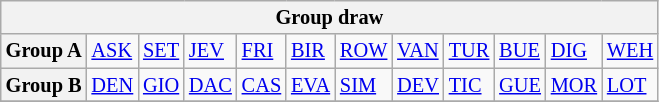<table class="wikitable" style="text-align:center; font-size:85%">
<tr>
<th colspan="12">Group draw</th>
</tr>
<tr>
<th>Group A</th>
<td align="left"> <a href='#'>ASK</a></td>
<td align="left"> <a href='#'>SET</a></td>
<td align="left"> <a href='#'>JEV</a></td>
<td align="left"> <a href='#'>FRI</a></td>
<td align="left"> <a href='#'>BIR</a></td>
<td align="left"> <a href='#'>ROW</a></td>
<td align="left"> <a href='#'>VAN</a></td>
<td align="left"> <a href='#'>TUR</a></td>
<td align="left"> <a href='#'>BUE</a></td>
<td align="left"> <a href='#'>DIG</a></td>
<td align="left"> <a href='#'>WEH</a></td>
</tr>
<tr>
<th>Group B</th>
<td align="left"> <a href='#'>DEN</a></td>
<td align="left"> <a href='#'>GIO</a></td>
<td align="left"> <a href='#'>DAC</a></td>
<td align="left"> <a href='#'>CAS</a></td>
<td align="left"> <a href='#'>EVA</a></td>
<td align="left"> <a href='#'>SIM</a></td>
<td align="left"> <a href='#'>DEV</a></td>
<td align="left"> <a href='#'>TIC</a></td>
<td align="left"> <a href='#'>GUE</a></td>
<td align="left"> <a href='#'>MOR</a></td>
<td align="left"> <a href='#'>LOT</a></td>
</tr>
<tr>
</tr>
</table>
